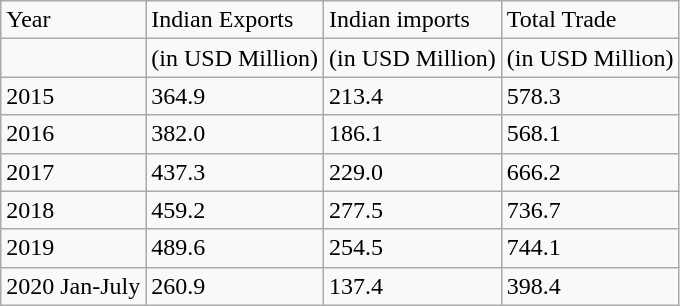<table class="wikitable">
<tr>
<td>Year</td>
<td>Indian Exports</td>
<td>Indian imports</td>
<td>Total Trade</td>
</tr>
<tr>
<td></td>
<td>(in USD Million)</td>
<td>(in USD Million)</td>
<td>(in USD Million)</td>
</tr>
<tr>
<td>2015</td>
<td>364.9</td>
<td>213.4</td>
<td>578.3</td>
</tr>
<tr>
<td>2016</td>
<td>382.0</td>
<td>186.1</td>
<td>568.1</td>
</tr>
<tr>
<td>2017</td>
<td>437.3</td>
<td>229.0</td>
<td>666.2</td>
</tr>
<tr>
<td>2018</td>
<td>459.2</td>
<td>277.5</td>
<td>736.7</td>
</tr>
<tr>
<td>2019</td>
<td>489.6</td>
<td>254.5</td>
<td>744.1</td>
</tr>
<tr>
<td>2020 Jan-July</td>
<td>260.9</td>
<td>137.4</td>
<td>398.4</td>
</tr>
</table>
